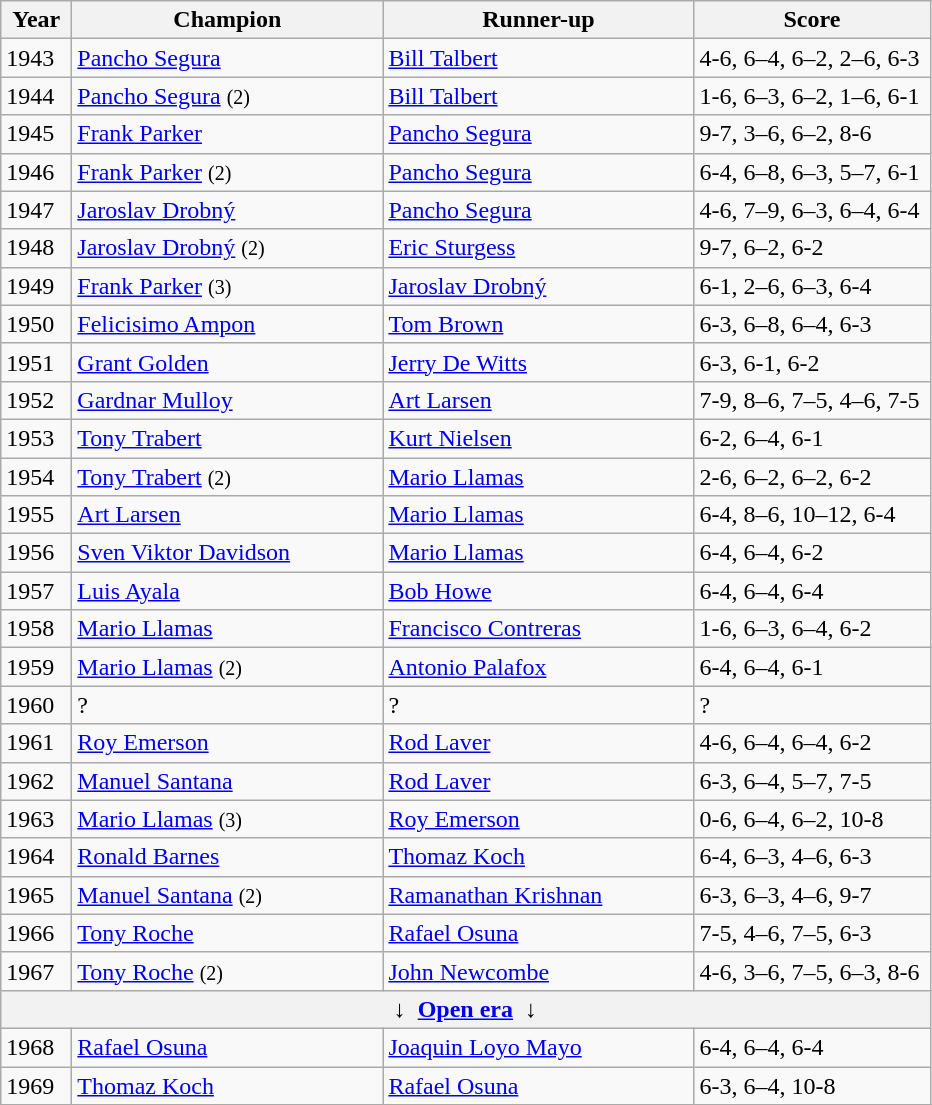<table class="wikitable">
<tr>
<th style="width:40px">Year</th>
<th style="width:200px">Champion</th>
<th style="width:200px">Runner-up</th>
<th style="width:150px">Score</th>
</tr>
<tr>
<td>1943</td>
<td> <a href='#'>Pancho Segura</a></td>
<td> <a href='#'>Bill Talbert</a></td>
<td>4-6, 6–4, 6–2, 2–6, 6-3</td>
</tr>
<tr>
<td>1944</td>
<td> <a href='#'>Pancho Segura</a> <small>(2)</small></td>
<td> <a href='#'>Bill Talbert</a></td>
<td>1-6, 6–3, 6–2, 1–6, 6-1</td>
</tr>
<tr>
<td>1945</td>
<td> <a href='#'>Frank Parker</a></td>
<td> <a href='#'>Pancho Segura</a></td>
<td>9-7, 3–6, 6–2, 8-6</td>
</tr>
<tr>
<td>1946</td>
<td> <a href='#'>Frank Parker</a> <small>(2)</small></td>
<td> <a href='#'>Pancho Segura</a></td>
<td>6-4, 6–8, 6–3, 5–7, 6-1</td>
</tr>
<tr>
<td>1947</td>
<td> <a href='#'>Jaroslav Drobný</a></td>
<td> <a href='#'>Pancho Segura</a></td>
<td>4-6, 7–9, 6–3, 6–4, 6-4</td>
</tr>
<tr>
<td>1948</td>
<td> <a href='#'>Jaroslav Drobný</a> <small>(2)</small></td>
<td> <a href='#'>Eric Sturgess</a></td>
<td>9-7, 6–2, 6-2</td>
</tr>
<tr>
<td>1949</td>
<td> <a href='#'>Frank Parker</a> <small>(3)</small></td>
<td> <a href='#'>Jaroslav Drobný</a></td>
<td>6-1, 2–6, 6–3, 6-4</td>
</tr>
<tr>
<td>1950</td>
<td> <a href='#'>Felicisimo Ampon</a></td>
<td> <a href='#'>Tom Brown</a></td>
<td>6-3, 6–8, 6–4, 6-3</td>
</tr>
<tr>
<td>1951</td>
<td> <a href='#'>Grant Golden</a></td>
<td> <a href='#'>Jerry De Witts</a></td>
<td>6-3, 6-1, 6-2</td>
</tr>
<tr>
<td>1952</td>
<td> <a href='#'>Gardnar Mulloy</a></td>
<td> <a href='#'>Art Larsen</a></td>
<td>7-9, 8–6, 7–5, 4–6, 7-5</td>
</tr>
<tr>
<td>1953</td>
<td> <a href='#'>Tony Trabert</a></td>
<td> <a href='#'>Kurt Nielsen</a></td>
<td>6-2, 6–4, 6-1</td>
</tr>
<tr>
<td>1954</td>
<td> <a href='#'>Tony Trabert</a> <small>(2)</small></td>
<td> <a href='#'>Mario Llamas</a></td>
<td>2-6, 6–2, 6–2, 6-2</td>
</tr>
<tr>
<td>1955</td>
<td> <a href='#'>Art Larsen</a></td>
<td> <a href='#'>Mario Llamas</a></td>
<td>6-4, 8–6, 10–12, 6-4</td>
</tr>
<tr>
<td>1956</td>
<td> <a href='#'>Sven Viktor Davidson</a></td>
<td> <a href='#'>Mario Llamas</a></td>
<td>6-4, 6–4, 6-2</td>
</tr>
<tr>
<td>1957</td>
<td> <a href='#'>Luis Ayala</a></td>
<td>  <a href='#'>Bob Howe</a></td>
<td>6-4, 6–4, 6-4</td>
</tr>
<tr>
<td>1958</td>
<td> <a href='#'>Mario Llamas</a></td>
<td> <a href='#'>Francisco Contreras</a></td>
<td>1-6, 6–3, 6–4, 6-2</td>
</tr>
<tr>
<td>1959</td>
<td> <a href='#'>Mario Llamas</a> <small>(2)</small></td>
<td> <a href='#'>Antonio Palafox</a></td>
<td>6-4, 6–4, 6-1</td>
</tr>
<tr>
<td>1960</td>
<td>?</td>
<td>?</td>
<td>?</td>
</tr>
<tr>
<td>1961</td>
<td> <a href='#'>Roy Emerson</a></td>
<td> <a href='#'>Rod Laver</a></td>
<td>4-6, 6–4, 6–4, 6-2</td>
</tr>
<tr>
<td>1962</td>
<td> <a href='#'>Manuel Santana</a></td>
<td> <a href='#'>Rod Laver</a></td>
<td>6-3, 6–4, 5–7, 7-5</td>
</tr>
<tr>
<td>1963</td>
<td> <a href='#'>Mario Llamas</a> <small>(3)</small></td>
<td> <a href='#'>Roy Emerson</a></td>
<td>0-6, 6–4, 6–2, 10-8</td>
</tr>
<tr>
<td>1964</td>
<td> <a href='#'>Ronald Barnes</a></td>
<td> <a href='#'>Thomaz Koch</a></td>
<td>6-4, 6–3, 4–6, 6-3</td>
</tr>
<tr>
<td>1965</td>
<td> <a href='#'>Manuel Santana</a> <small>(2)</small></td>
<td> <a href='#'>Ramanathan Krishnan</a></td>
<td>6-3, 6–3, 4–6, 9-7</td>
</tr>
<tr>
<td>1966</td>
<td> <a href='#'>Tony Roche</a></td>
<td> <a href='#'>Rafael Osuna</a></td>
<td>7-5, 4–6, 7–5, 6-3</td>
</tr>
<tr>
<td>1967</td>
<td> <a href='#'>Tony Roche</a> <small>(2)</small></td>
<td> <a href='#'>John Newcombe</a></td>
<td>4-6, 3–6, 7–5, 6–3, 8-6</td>
</tr>
<tr>
<th colspan=4 align=center>↓  <a href='#'>Open era</a>  ↓</th>
</tr>
<tr>
<td>1968</td>
<td> <a href='#'>Rafael Osuna</a></td>
<td> <a href='#'>Joaquin Loyo Mayo</a></td>
<td>6-4, 6–4, 6-4</td>
</tr>
<tr>
<td>1969</td>
<td> <a href='#'>Thomaz Koch</a></td>
<td> <a href='#'>Rafael Osuna</a></td>
<td>6-3, 6–4, 10-8</td>
</tr>
<tr>
</tr>
</table>
